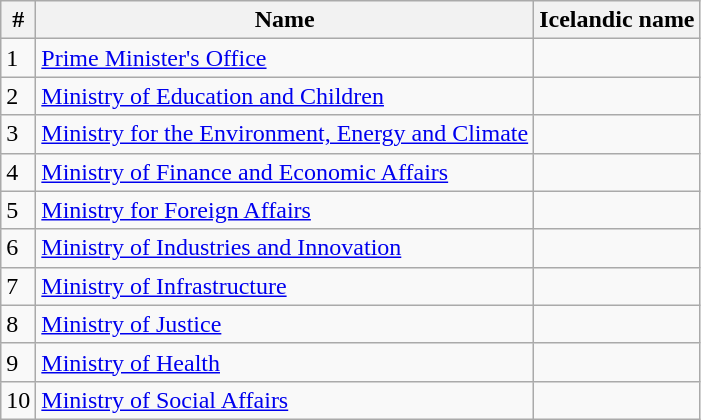<table class="wikitable">
<tr>
<th>#</th>
<th>Name</th>
<th>Icelandic name</th>
</tr>
<tr>
<td>1</td>
<td><a href='#'>Prime Minister's Office</a></td>
<td></td>
</tr>
<tr>
<td>2</td>
<td><a href='#'>Ministry of Education and Children</a></td>
<td></td>
</tr>
<tr>
<td>3</td>
<td><a href='#'>Ministry for the Environment, Energy and Climate</a></td>
<td></td>
</tr>
<tr>
<td>4</td>
<td><a href='#'>Ministry of Finance and Economic Affairs</a></td>
<td></td>
</tr>
<tr>
<td>5</td>
<td><a href='#'>Ministry for Foreign Affairs</a></td>
<td></td>
</tr>
<tr>
<td>6</td>
<td><a href='#'>Ministry of Industries and Innovation</a></td>
<td></td>
</tr>
<tr>
<td>7</td>
<td><a href='#'>Ministry of Infrastructure</a></td>
<td></td>
</tr>
<tr>
<td>8</td>
<td><a href='#'>Ministry of Justice</a></td>
<td></td>
</tr>
<tr>
<td>9</td>
<td><a href='#'>Ministry of Health</a></td>
<td></td>
</tr>
<tr>
<td>10</td>
<td><a href='#'>Ministry of Social Affairs</a></td>
<td></td>
</tr>
</table>
